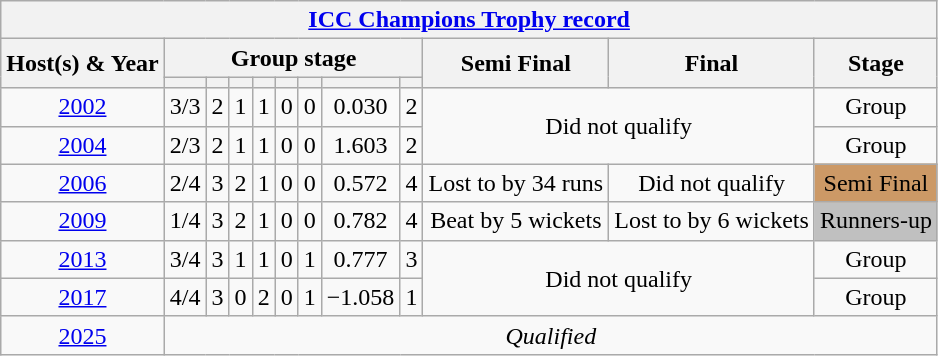<table class="wikitable" style="margin: 1em 1em 1em 1em; text-align: center;">
<tr>
<th colspan=12><a href='#'>ICC Champions Trophy record</a></th>
</tr>
<tr>
<th rowspan="2">Host(s) & Year</th>
<th colspan="8">Group stage</th>
<th rowspan="2">Semi Final</th>
<th rowspan="2">Final</th>
<th rowspan="2">Stage</th>
</tr>
<tr>
<th></th>
<th></th>
<th></th>
<th></th>
<th></th>
<th></th>
<th></th>
<th></th>
</tr>
<tr>
<td> <a href='#'>2002</a></td>
<td>3/3</td>
<td>2</td>
<td>1</td>
<td>1</td>
<td>0</td>
<td>0</td>
<td>0.030</td>
<td>2</td>
<td colspan="2" rowspan="2">Did not qualify</td>
<td>Group</td>
</tr>
<tr>
<td> <a href='#'>2004</a></td>
<td>2/3</td>
<td>2</td>
<td>1</td>
<td>1</td>
<td>0</td>
<td>0</td>
<td>1.603</td>
<td>2</td>
<td>Group</td>
</tr>
<tr>
<td> <a href='#'>2006</a></td>
<td>2/4</td>
<td>3</td>
<td>2</td>
<td>1</td>
<td>0</td>
<td>0</td>
<td>0.572</td>
<td>4</td>
<td>Lost to  by 34 runs</td>
<td>Did not qualify</td>
<td style="background:#cc9966;">Semi Final</td>
</tr>
<tr>
<td> <a href='#'>2009</a></td>
<td>1/4</td>
<td>3</td>
<td>2</td>
<td>1</td>
<td>0</td>
<td>0</td>
<td>0.782</td>
<td>4</td>
<td>Beat  by 5 wickets</td>
<td>Lost to  by 6 wickets</td>
<td style="background:silver;">Runners-up</td>
</tr>
<tr>
<td> <a href='#'>2013</a></td>
<td>3/4</td>
<td>3</td>
<td>1</td>
<td>1</td>
<td>0</td>
<td>1</td>
<td>0.777</td>
<td>3</td>
<td colspan="2" rowspan="2">Did not qualify</td>
<td>Group</td>
</tr>
<tr>
<td>  <a href='#'>2017</a></td>
<td>4/4</td>
<td>3</td>
<td>0</td>
<td>2</td>
<td>0</td>
<td>1</td>
<td>−1.058</td>
<td>1</td>
<td>Group</td>
</tr>
<tr>
<td>  <a href='#'>2025</a></td>
<td colspan='19'><em>Qualified</em></td>
</tr>
</table>
